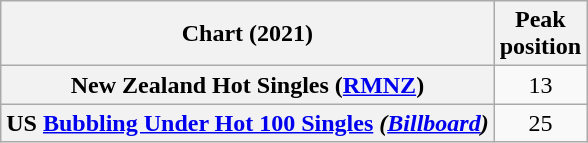<table class="wikitable sortable plainrowheaders" style="text-align:center">
<tr>
<th scope="col">Chart (2021)</th>
<th scope="col">Peak<br>position</th>
</tr>
<tr>
<th scope="row">New Zealand Hot Singles (<a href='#'>RMNZ</a>)</th>
<td>13</td>
</tr>
<tr>
<th scope="row">US <a href='#'>Bubbling Under Hot 100 Singles</a> <em>(<a href='#'>Billboard</a>)</em></th>
<td>25</td>
</tr>
</table>
